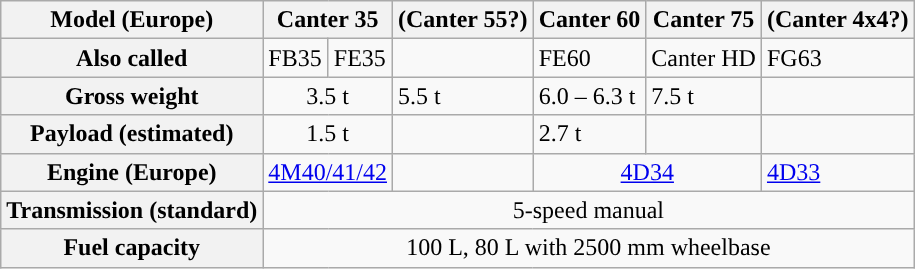<table class="wikitable">
<tr>
<th>Model (Europe)</th>
<th colspan="2">Canter 35</th>
<th>(Canter 55?)</th>
<th>Canter 60</th>
<th>Canter 75</th>
<th>(Canter 4x4?)</th>
</tr>
<tr>
<th>Also called</th>
<td>FB35</td>
<td>FE35</td>
<td></td>
<td>FE60</td>
<td>Canter HD</td>
<td>FG63</td>
</tr>
<tr>
<th>Gross weight</th>
<td colspan="2" style="text-align:center;">3.5 t</td>
<td>5.5 t</td>
<td>6.0 – 6.3 t</td>
<td>7.5 t</td>
<td></td>
</tr>
<tr>
<th>Payload (estimated)</th>
<td colspan="2" style="text-align:center;">1.5 t</td>
<td></td>
<td>2.7 t</td>
<td></td>
<td></td>
</tr>
<tr>
<th>Engine (Europe)</th>
<td colspan="2" style="text-align:center;"><a href='#'>4M40/41/42</a></td>
<td></td>
<td colspan="2" style="text-align:center;"><a href='#'>4D34</a></td>
<td colspan="1" style="text-align-centre;"><a href='#'>4D33</a></td>
</tr>
<tr>
<th>Transmission (standard)</th>
<td colspan="6" style="text-align:center;">5-speed manual</td>
</tr>
<tr>
<th>Fuel capacity</th>
<td colspan="6" style="text-align:center;">100 L, 80 L with 2500 mm wheelbase</td>
</tr>
</table>
